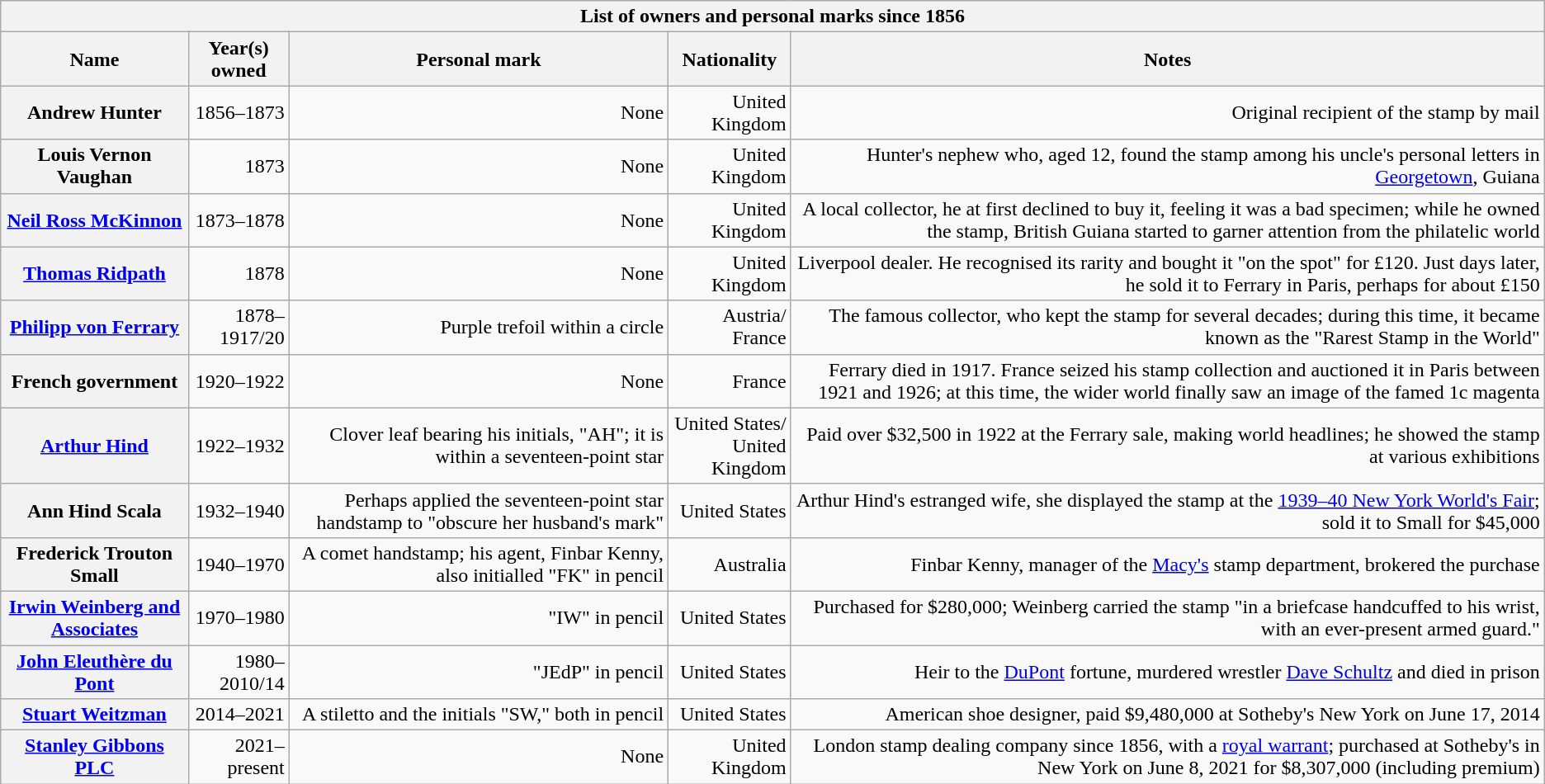<table class="wikitable plainrowheaders" style="text-align: right;">
<tr>
<th colspan="5">List of owners and personal marks since 1856</th>
</tr>
<tr>
<th scope="col">Name</th>
<th scope="col">Year(s) owned</th>
<th scope="col">Personal mark</th>
<th scope="col">Nationality</th>
<th scope="col">Notes</th>
</tr>
<tr>
<th scope="row">Andrew Hunter</th>
<td>1856–1873</td>
<td>None</td>
<td>United Kingdom</td>
<td>Original recipient of the stamp by mail</td>
</tr>
<tr>
<th scope="row">Louis Vernon Vaughan</th>
<td>1873</td>
<td>None</td>
<td>United Kingdom</td>
<td>Hunter's nephew who, aged 12, found the stamp among his uncle's personal letters in <a href='#'>Georgetown</a>, Guiana</td>
</tr>
<tr>
<th scope="row"><a href='#'>Neil Ross McKinnon</a></th>
<td>1873–1878</td>
<td>None</td>
<td>United Kingdom</td>
<td>A local collector, he at first declined to buy it, feeling it was a bad specimen; while he owned the stamp, British Guiana started to garner attention from the philatelic world</td>
</tr>
<tr>
<th scope="row"><a href='#'>Thomas Ridpath</a></th>
<td>1878</td>
<td>None</td>
<td>United Kingdom</td>
<td>Liverpool dealer. He recognised its rarity and bought it "on the spot" for £120. Just days later, he sold it to Ferrary in Paris, perhaps for about £150</td>
</tr>
<tr>
<th scope="row"><a href='#'>Philipp von Ferrary</a></th>
<td>1878–1917/20</td>
<td>Purple trefoil within a circle</td>
<td>Austria/<br>France</td>
<td>The famous collector, who kept the stamp for several decades; during this time, it became known as the "Rarest Stamp in the World"</td>
</tr>
<tr>
<th scope="row">French government</th>
<td>1920–1922</td>
<td>None</td>
<td>France</td>
<td>Ferrary died in 1917. France seized his stamp collection and auctioned it in Paris between 1921 and 1926; at this time, the wider world finally saw an image of the famed 1c magenta</td>
</tr>
<tr>
<th scope="row"><a href='#'>Arthur Hind</a></th>
<td>1922–1932</td>
<td>Clover leaf bearing his initials, "AH"; it is within a seventeen-point star</td>
<td>United States/<br>United Kingdom</td>
<td>Paid over $32,500 in 1922 at the Ferrary sale, making world headlines; he showed the stamp at various exhibitions</td>
</tr>
<tr>
<th scope="row">Ann Hind Scala</th>
<td>1932–1940</td>
<td>Perhaps applied the seventeen-point star handstamp to "obscure her husband's mark"</td>
<td>United States</td>
<td>Arthur Hind's estranged wife, she displayed the stamp at the <a href='#'>1939–40 New York World's Fair</a>; sold it to Small for $45,000</td>
</tr>
<tr>
<th scope="row">Frederick Trouton Small</th>
<td>1940–1970</td>
<td>A comet handstamp; his agent, Finbar Kenny, also initialled "FK" in pencil</td>
<td>Australia</td>
<td>Finbar Kenny, manager of the <a href='#'>Macy's</a> stamp department, brokered the purchase</td>
</tr>
<tr>
<th scope="row"><a href='#'>Irwin Weinberg and Associates</a></th>
<td>1970–1980</td>
<td>"IW" in pencil</td>
<td>United States</td>
<td>Purchased for $280,000; Weinberg carried the stamp "in a briefcase handcuffed to his wrist, with an ever-present armed guard."</td>
</tr>
<tr>
<th scope="row"><a href='#'>John Eleuthère du Pont</a></th>
<td>1980–2010/14</td>
<td>"JEdP" in pencil</td>
<td>United States</td>
<td>Heir to the <a href='#'>DuPont</a> fortune, murdered wrestler <a href='#'>Dave Schultz</a> and died in prison</td>
</tr>
<tr>
<th scope="row"><a href='#'>Stuart Weitzman</a></th>
<td>2014–2021</td>
<td>A stiletto and the initials "SW," both in pencil</td>
<td>United States</td>
<td>American shoe designer, paid $9,480,000 at Sotheby's New York on June 17, 2014</td>
</tr>
<tr>
<th scope="row"><a href='#'>Stanley Gibbons PLC</a></th>
<td>2021–present</td>
<td>None</td>
<td>United Kingdom</td>
<td>London stamp dealing company since 1856, with a <a href='#'>royal warrant</a>; purchased at Sotheby's in New York on June 8, 2021 for $8,307,000 (including premium)</td>
</tr>
</table>
